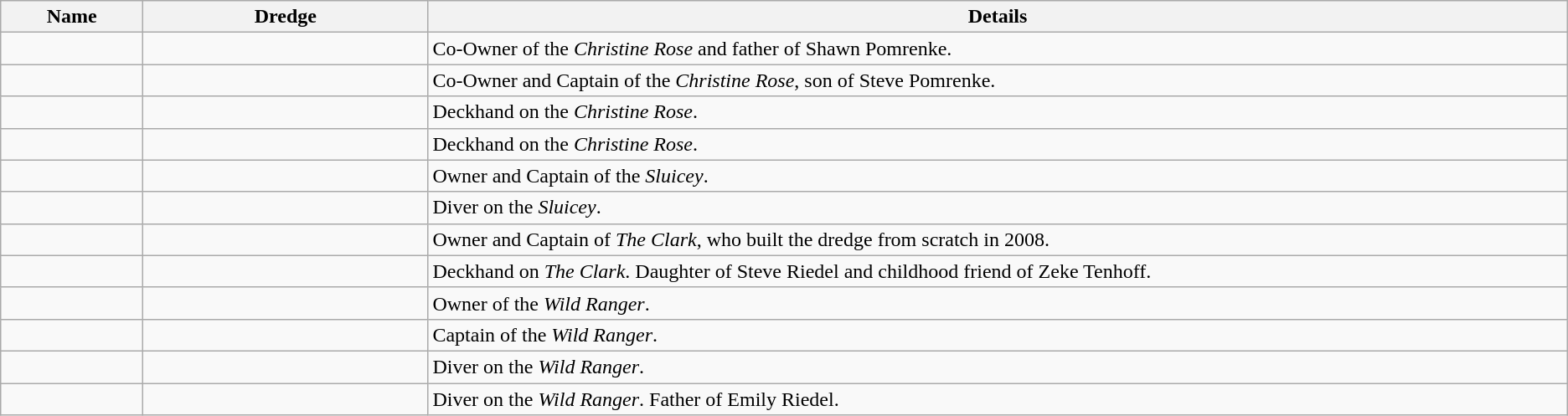<table class=wikitable>
<tr>
<th style="width:5%;">Name</th>
<th style="width:10%;">Dredge</th>
<th colspan="12" style="width:40%;">Details</th>
</tr>
<tr>
<td></td>
<td></td>
<td>Co-Owner of the <em>Christine Rose</em> and father of Shawn Pomrenke.</td>
</tr>
<tr>
<td></td>
<td></td>
<td>Co-Owner and Captain of the <em>Christine Rose</em>, son of Steve Pomrenke.</td>
</tr>
<tr>
<td></td>
<td></td>
<td>Deckhand on the <em>Christine Rose</em>.</td>
</tr>
<tr>
<td></td>
<td></td>
<td>Deckhand on the <em>Christine Rose</em>.</td>
</tr>
<tr>
<td></td>
<td></td>
<td>Owner and Captain of the <em>Sluicey</em>.</td>
</tr>
<tr>
<td></td>
<td></td>
<td>Diver on the <em>Sluicey</em>.</td>
</tr>
<tr>
<td></td>
<td></td>
<td>Owner and Captain of <em>The Clark</em>, who built the dredge from scratch in 2008.</td>
</tr>
<tr>
<td></td>
<td></td>
<td>Deckhand on <em>The Clark</em>. Daughter of Steve Riedel and childhood friend of Zeke Tenhoff.</td>
</tr>
<tr>
<td></td>
<td></td>
<td>Owner of the <em>Wild Ranger</em>.</td>
</tr>
<tr>
<td></td>
<td></td>
<td>Captain of the <em>Wild Ranger</em>.</td>
</tr>
<tr>
<td></td>
<td></td>
<td>Diver on the <em>Wild Ranger</em>.</td>
</tr>
<tr>
<td></td>
<td></td>
<td>Diver on the <em>Wild Ranger</em>. Father of Emily Riedel.</td>
</tr>
</table>
